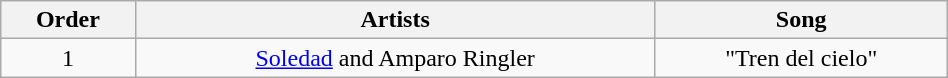<table class="wikitable" style="text-align:center; width:50%;">
<tr>
<th scope="col">Order</th>
<th scope="col">Artists</th>
<th scope="col">Song</th>
</tr>
<tr>
<td>1</td>
<td><a href='#'>Soledad</a> and Amparo Ringler</td>
<td>"Tren del cielo"</td>
</tr>
</table>
